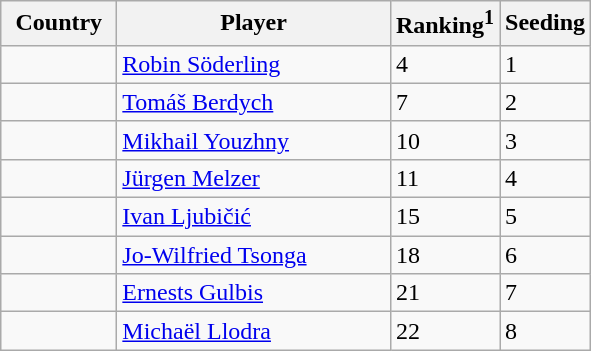<table class="sortable wikitable">
<tr>
<th width="70">Country</th>
<th width="175">Player</th>
<th>Ranking<sup>1</sup></th>
<th>Seeding</th>
</tr>
<tr>
<td></td>
<td><a href='#'>Robin Söderling</a></td>
<td>4</td>
<td>1</td>
</tr>
<tr>
<td></td>
<td><a href='#'>Tomáš Berdych</a></td>
<td>7</td>
<td>2</td>
</tr>
<tr>
<td></td>
<td><a href='#'>Mikhail Youzhny</a></td>
<td>10</td>
<td>3</td>
</tr>
<tr>
<td></td>
<td><a href='#'>Jürgen Melzer</a></td>
<td>11</td>
<td>4</td>
</tr>
<tr>
<td></td>
<td><a href='#'>Ivan Ljubičić</a></td>
<td>15</td>
<td>5</td>
</tr>
<tr>
<td></td>
<td><a href='#'>Jo-Wilfried Tsonga</a></td>
<td>18</td>
<td>6</td>
</tr>
<tr>
<td></td>
<td><a href='#'>Ernests Gulbis</a></td>
<td>21</td>
<td>7</td>
</tr>
<tr>
<td></td>
<td><a href='#'>Michaël Llodra</a></td>
<td>22</td>
<td>8</td>
</tr>
</table>
